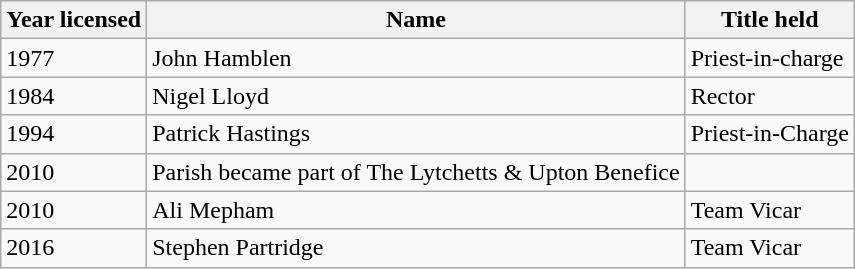<table class="wikitable">
<tr>
<th>Year licensed</th>
<th>Name</th>
<th>Title held</th>
</tr>
<tr>
<td>1977</td>
<td>John Hamblen</td>
<td>Priest-in-charge</td>
</tr>
<tr>
<td>1984</td>
<td>Nigel Lloyd</td>
<td>Rector</td>
</tr>
<tr>
<td>1994</td>
<td>Patrick Hastings</td>
<td>Priest-in-Charge</td>
</tr>
<tr>
<td>2010</td>
<td>Parish became part of The Lytchetts & Upton Benefice</td>
<td></td>
</tr>
<tr>
<td>2010</td>
<td>Ali Mepham</td>
<td>Team Vicar</td>
</tr>
<tr>
<td>2016</td>
<td>Stephen Partridge</td>
<td>Team Vicar</td>
</tr>
</table>
